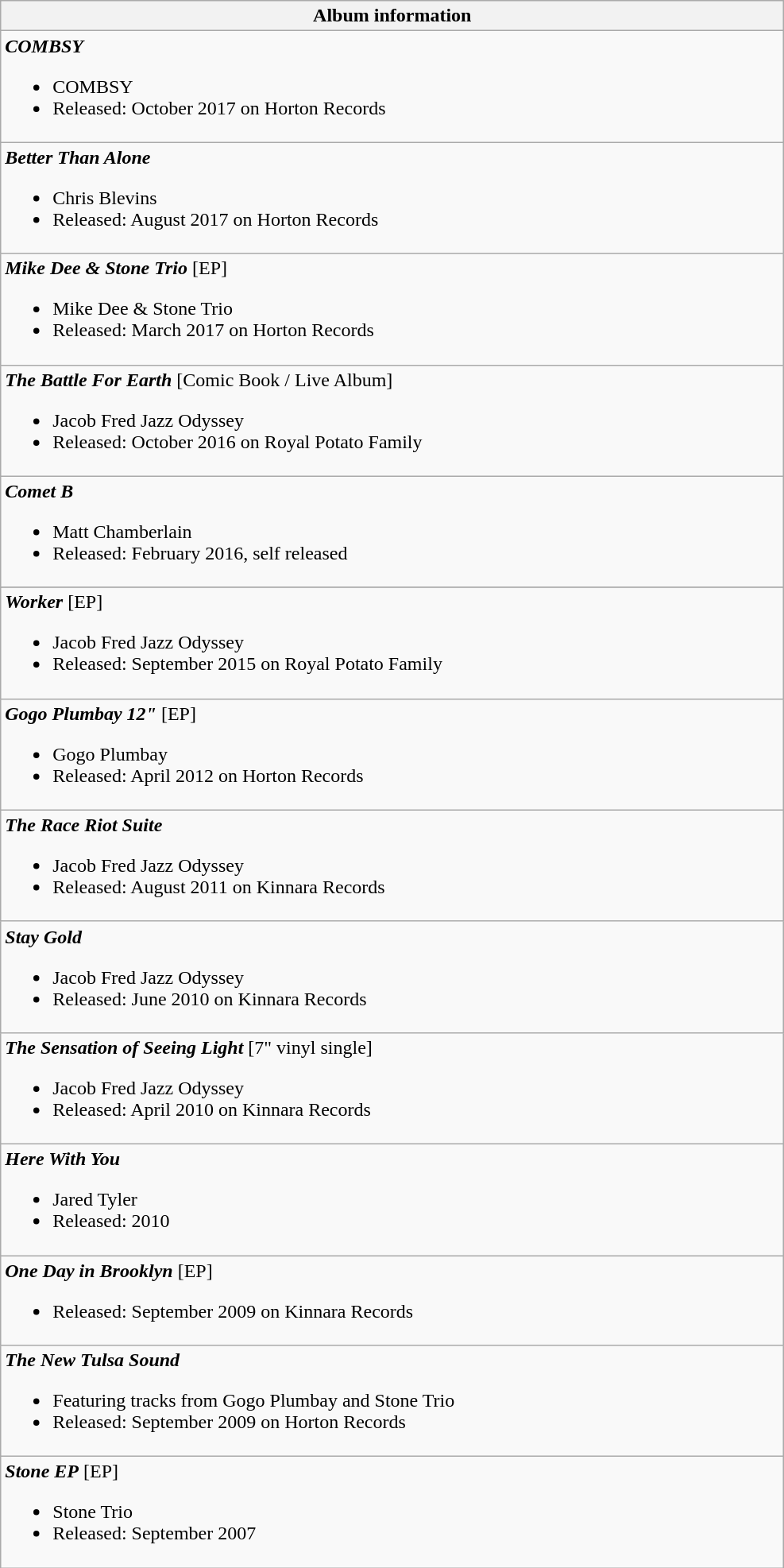<table class="wikitable">
<tr>
<th align="left" width="650">Album information</th>
</tr>
<tr>
<td align="left"><strong><em>COMBSY</em></strong><br><ul><li>COMBSY</li><li>Released: October 2017 on Horton Records</li></ul></td>
</tr>
<tr>
<td align="left"><strong><em>Better Than Alone</em></strong><br><ul><li>Chris Blevins</li><li>Released: August 2017 on Horton Records</li></ul></td>
</tr>
<tr>
<td align="left"><strong><em>Mike Dee & Stone Trio</em></strong> [EP]<br><ul><li>Mike Dee & Stone Trio</li><li>Released: March 2017 on Horton Records</li></ul></td>
</tr>
<tr>
<td align="left"><strong><em>The Battle For Earth</em></strong> [Comic Book / Live Album]<br><ul><li>Jacob Fred Jazz Odyssey</li><li>Released: October 2016 on Royal Potato Family</li></ul></td>
</tr>
<tr>
<td align="left"><strong><em>Comet B</em></strong><br><ul><li>Matt Chamberlain</li><li>Released: February 2016, self released</li></ul></td>
</tr>
<tr>
</tr>
<tr>
<td align="left"><strong><em>Worker</em></strong> [EP]<br><ul><li>Jacob Fred Jazz Odyssey</li><li>Released: September 2015 on Royal Potato Family</li></ul></td>
</tr>
<tr>
<td align="left"><strong><em>Gogo Plumbay 12"</em></strong> [EP]<br><ul><li>Gogo Plumbay</li><li>Released: April 2012 on Horton Records</li></ul></td>
</tr>
<tr>
<td align="left"><strong><em>The Race Riot Suite</em></strong><br><ul><li>Jacob Fred Jazz Odyssey</li><li>Released: August 2011 on Kinnara Records</li></ul></td>
</tr>
<tr>
<td align="left"><strong><em>Stay Gold</em></strong><br><ul><li>Jacob Fred Jazz Odyssey</li><li>Released: June 2010 on Kinnara Records</li></ul></td>
</tr>
<tr>
<td align="left"><strong><em>The Sensation of Seeing Light</em></strong> [7" vinyl single]<br><ul><li>Jacob Fred Jazz Odyssey</li><li>Released: April 2010 on Kinnara Records</li></ul></td>
</tr>
<tr>
<td align+"left><strong><em>Here With You</em></strong><br><ul><li>Jared Tyler</li><li>Released: 2010</li></ul></td>
</tr>
<tr>
<td align="left"><strong><em>One Day in Brooklyn</em></strong> [EP]<br><ul><li>Released: September 2009 on Kinnara Records</li></ul></td>
</tr>
<tr>
<td align="left"><strong><em>The New Tulsa Sound</em></strong><br><ul><li>Featuring tracks from Gogo Plumbay and Stone Trio</li><li>Released: September 2009 on Horton Records</li></ul></td>
</tr>
<tr>
<td align="left"><strong><em>Stone EP</em></strong> [EP]<br><ul><li>Stone Trio</li><li>Released: September 2007</li></ul></td>
</tr>
</table>
